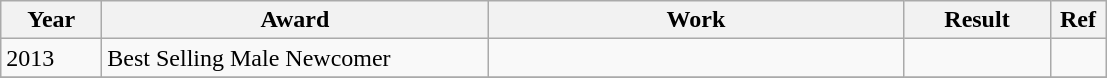<table class="wikitable">
<tr>
<th width=60>Year</th>
<th style="width:250px;">Award</th>
<th style="width:270px;">Work</th>
<th width="90">Result</th>
<th width="30">Ref</th>
</tr>
<tr>
<td>2013</td>
<td>Best Selling Male Newcomer</td>
<td></td>
<td></td>
<td></td>
</tr>
<tr>
</tr>
</table>
